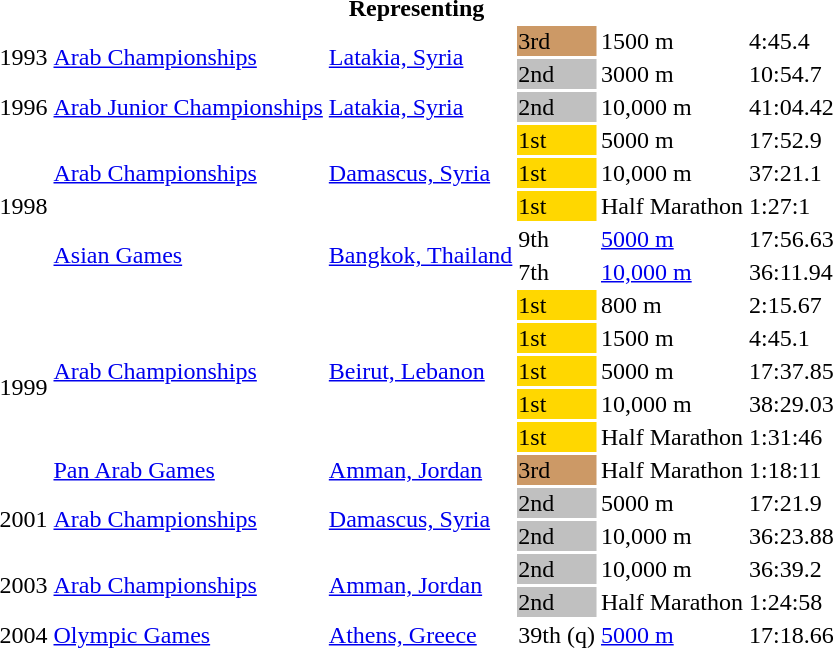<table>
<tr>
<th colspan="6">Representing </th>
</tr>
<tr>
<td rowspan=2>1993</td>
<td rowspan=2><a href='#'>Arab Championships</a></td>
<td rowspan=2><a href='#'>Latakia, Syria</a></td>
<td bgcolor=cc9966>3rd</td>
<td>1500 m</td>
<td>4:45.4</td>
</tr>
<tr>
<td bgcolor=silver>2nd</td>
<td>3000 m</td>
<td>10:54.7</td>
</tr>
<tr>
<td>1996</td>
<td><a href='#'>Arab Junior Championships</a></td>
<td><a href='#'>Latakia, Syria</a></td>
<td bgcolor=silver>2nd</td>
<td>10,000 m</td>
<td>41:04.42</td>
</tr>
<tr>
<td rowspan=5>1998</td>
<td rowspan=3><a href='#'>Arab Championships</a></td>
<td rowspan=3><a href='#'>Damascus, Syria</a></td>
<td bgcolor=gold>1st</td>
<td>5000 m</td>
<td>17:52.9</td>
</tr>
<tr>
<td bgcolor=gold>1st</td>
<td>10,000 m</td>
<td>37:21.1</td>
</tr>
<tr>
<td bgcolor=gold>1st</td>
<td>Half Marathon</td>
<td>1:27:1</td>
</tr>
<tr>
<td rowspan=2><a href='#'>Asian Games</a></td>
<td rowspan=2><a href='#'>Bangkok, Thailand</a></td>
<td>9th</td>
<td><a href='#'>5000 m</a></td>
<td>17:56.63</td>
</tr>
<tr>
<td>7th</td>
<td><a href='#'>10,000 m</a></td>
<td>36:11.94</td>
</tr>
<tr>
<td rowspan=6>1999</td>
<td rowspan=5><a href='#'>Arab Championships</a></td>
<td rowspan=5><a href='#'>Beirut, Lebanon</a></td>
<td bgcolor=gold>1st</td>
<td>800 m</td>
<td>2:15.67</td>
</tr>
<tr>
<td bgcolor=gold>1st</td>
<td>1500 m</td>
<td>4:45.1</td>
</tr>
<tr>
<td bgcolor=gold>1st</td>
<td>5000 m</td>
<td>17:37.85</td>
</tr>
<tr>
<td bgcolor=gold>1st</td>
<td>10,000 m</td>
<td>38:29.03</td>
</tr>
<tr>
<td bgcolor=gold>1st</td>
<td>Half Marathon</td>
<td>1:31:46</td>
</tr>
<tr>
<td><a href='#'>Pan Arab Games</a></td>
<td><a href='#'>Amman, Jordan</a></td>
<td bgcolor=cc9966>3rd</td>
<td>Half Marathon</td>
<td>1:18:11</td>
</tr>
<tr>
<td rowspan=2>2001</td>
<td rowspan=2><a href='#'>Arab Championships</a></td>
<td rowspan=2><a href='#'>Damascus, Syria</a></td>
<td bgcolor=silver>2nd</td>
<td>5000 m</td>
<td>17:21.9</td>
</tr>
<tr>
<td bgcolor=silver>2nd</td>
<td>10,000 m</td>
<td>36:23.88</td>
</tr>
<tr>
<td rowspan=2>2003</td>
<td rowspan=2><a href='#'>Arab Championships</a></td>
<td rowspan=2><a href='#'>Amman, Jordan</a></td>
<td bgcolor=silver>2nd</td>
<td>10,000 m</td>
<td>36:39.2</td>
</tr>
<tr>
<td bgcolor=silver>2nd</td>
<td>Half Marathon</td>
<td>1:24:58</td>
</tr>
<tr>
<td>2004</td>
<td><a href='#'>Olympic Games</a></td>
<td><a href='#'>Athens, Greece</a></td>
<td>39th (q)</td>
<td><a href='#'>5000 m</a></td>
<td>17:18.66</td>
</tr>
</table>
